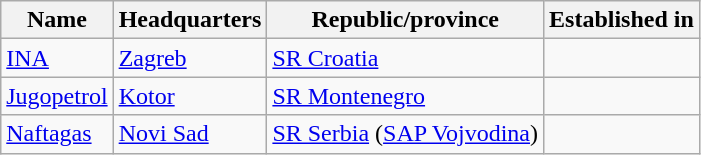<table class="wikitable">
<tr>
<th>Name</th>
<th>Headquarters</th>
<th>Republic/province</th>
<th>Established in</th>
</tr>
<tr>
<td><a href='#'>INA</a></td>
<td><a href='#'>Zagreb</a></td>
<td><a href='#'>SR Croatia</a></td>
<td></td>
</tr>
<tr>
<td><a href='#'>Jugopetrol</a></td>
<td><a href='#'>Kotor</a></td>
<td><a href='#'>SR Montenegro</a></td>
<td></td>
</tr>
<tr>
<td><a href='#'>Naftagas</a></td>
<td><a href='#'>Novi Sad</a></td>
<td><a href='#'>SR Serbia</a> (<a href='#'>SAP Vojvodina</a>)</td>
<td></td>
</tr>
</table>
